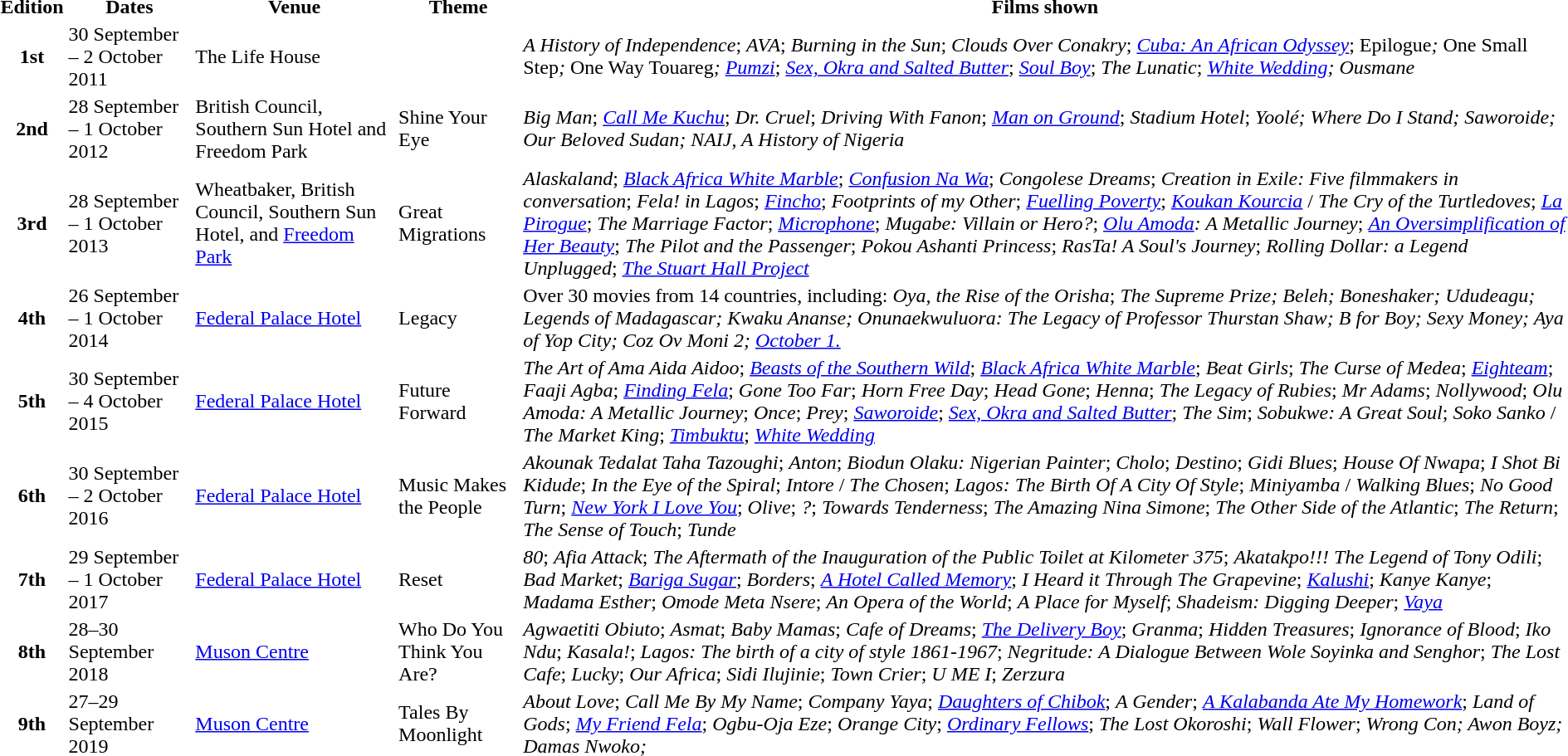<table>
<tr>
<th>Edition</th>
<th>Dates</th>
<th>Venue</th>
<th>Theme</th>
<th>Films shown</th>
</tr>
<tr>
<th>1st</th>
<td>30 September – 2 October 2011</td>
<td>The Life House</td>
<td></td>
<td><em>A History of Independence</em>; <em>AVA</em>; <em>Burning in the Sun</em>; <em>Clouds Over Conakry</em>; <em><a href='#'>Cuba: An African Odyssey</a></em>; Epilogue<em>; </em>One Small Step<em>; </em>One Way Touareg<em>; <a href='#'>Pumzi</a></em>; <em><a href='#'>Sex, Okra and Salted Butter</a></em>; <em><a href='#'>Soul Boy</a></em>; <em>The Lunatic</em>; <em><a href='#'>White Wedding</a>; Ousmane</em></td>
</tr>
<tr>
<th>2nd</th>
<td>28 September – 1 October 2012</td>
<td>British Council, Southern Sun Hotel and Freedom Park</td>
<td>Shine Your Eye</td>
<td><em>Big Man</em>; <em><a href='#'>Call Me Kuchu</a></em>; <em>Dr. Cruel</em>; <em>Driving With Fanon</em>; <em><a href='#'>Man on Ground</a></em>; <em>Stadium Hotel</em>; <em>Yoolé; Where Do I Stand; Saworoide; Our Beloved Sudan; NAIJ, A History of Nigeria</em></td>
</tr>
<tr>
<th>3rd</th>
<td>28 September – 1 October 2013</td>
<td>Wheatbaker, British Council, Southern Sun Hotel, and <a href='#'>Freedom Park</a></td>
<td>Great Migrations</td>
<td><em>Alaskaland</em>; <em><a href='#'>Black Africa White Marble</a></em>; <em><a href='#'>Confusion Na Wa</a></em>; <em>Congolese Dreams</em>; <em>Creation in Exile: Five filmmakers in conversation</em>; <em>Fela! in Lagos</em>; <em><a href='#'>Fincho</a></em>; <em>Footprints of my Other</em>; <em><a href='#'>Fuelling Poverty</a></em>; <em><a href='#'>Koukan Kourcia</a></em> / <em>The Cry of the Turtledoves</em>; <em><a href='#'>La Pirogue</a></em>; <em>The Marriage Factor</em>; <em><a href='#'>Microphone</a></em>; <em>Mugabe: Villain or Hero?</em>; <em><a href='#'>Olu Amoda</a>: A Metallic Journey</em>; <em><a href='#'>An Oversimplification of Her Beauty</a></em>; <em>The Pilot and the Passenger</em>; <em>Pokou Ashanti Princess</em>; <em>RasTa! A Soul's Journey</em>; <em>Rolling Dollar: a Legend Unplugged</em>; <em><a href='#'>The Stuart Hall Project</a></em></td>
</tr>
<tr>
<th>4th</th>
<td>26 September – 1 October 2014</td>
<td><a href='#'>Federal Palace Hotel</a></td>
<td>Legacy</td>
<td>Over 30 movies from 14 countries, including: <em>Oya, the Rise of the Orisha</em>; <em>The Supreme Prize; Beleh; Boneshaker; Ududeagu; Legends of Madagascar; Kwaku Ananse; Onunaekwuluora: The Legacy of Professor Thurstan Shaw; B for Boy; Sexy Money; Aya of Yop City; Coz Ov Moni 2; <a href='#'>October 1.</a></em></td>
</tr>
<tr>
<th>5th</th>
<td>30 September – 4 October 2015</td>
<td><a href='#'>Federal Palace Hotel</a></td>
<td>Future Forward</td>
<td><em>The Art of Ama Aida Aidoo</em>; <em><a href='#'>Beasts of the Southern Wild</a></em>; <em><a href='#'>Black Africa White Marble</a></em>; <em>Beat Girls</em>; <em>The Curse of Medea</em>; <em><a href='#'>Eighteam</a></em>; <em>Faaji Agba</em>; <em><a href='#'>Finding Fela</a></em>; <em>Gone Too Far</em>; <em>Horn Free Day</em>; <em>Head Gone</em>; <em>Henna</em>; <em>The Legacy of Rubies</em>; <em>Mr Adams</em>; <em>Nollywood</em>; <em>Olu Amoda: A Metallic Journey</em>; <em>Once</em>; <em>Prey</em>; <em><a href='#'>Saworoide</a></em>; <em><a href='#'>Sex, Okra and Salted Butter</a></em>; <em>The Sim</em>; <em>Sobukwe: A Great Soul</em>; <em>Soko Sanko</em> / <em>The Market King</em>; <em><a href='#'>Timbuktu</a></em>; <em><a href='#'>White Wedding</a></em></td>
</tr>
<tr>
<th>6th</th>
<td>30 September – 2 October 2016</td>
<td><a href='#'>Federal Palace Hotel</a></td>
<td>Music Makes the People</td>
<td><em>Akounak Tedalat Taha Tazoughi</em>; <em>Anton</em>; <em>Biodun Olaku: Nigerian Painter</em>; <em>Cholo</em>; <em>Destino</em>; <em>Gidi Blues</em>; <em>House Of Nwapa</em>; <em>I Shot Bi Kidude</em>; <em>In the Eye of the Spiral</em>; <em>Intore</em> / <em>The Chosen</em>; <em>Lagos: The Birth Of A City Of Style</em>; <em>Miniyamba</em> / <em>Walking Blues</em>; <em>No Good Turn</em>; <em><a href='#'>New York I Love You</a></em>; <em>Olive</em>; <em>?</em>; <em>Towards Tenderness</em>; <em>The Amazing Nina Simone</em>; <em>The Other Side of the Atlantic</em>; <em>The Return</em>; <em>The Sense of Touch</em>; <em>Tunde</em></td>
</tr>
<tr>
<th>7th</th>
<td>29 September – 1 October 2017</td>
<td><a href='#'>Federal Palace Hotel</a></td>
<td>Reset</td>
<td><em>80</em>; <em>Afia Attack</em>; <em>The Aftermath of the Inauguration of the Public Toilet at Kilometer 375</em>; <em>Akatakpo!!! The Legend of Tony Odili</em>; <em>Bad Market</em>; <em><a href='#'>Bariga Sugar</a></em>; <em>Borders</em>; <em><a href='#'>A Hotel Called Memory</a></em>; <em>I Heard it Through The Grapevine</em>; <em><a href='#'>Kalushi</a></em>; <em>Kanye Kanye</em>; <em>Madama Esther</em>; <em>Omode Meta Nsere</em>; <em>An Opera of the World</em>; <em>A Place for Myself</em>; <em>Shadeism: Digging Deeper</em>; <em><a href='#'>Vaya</a></em></td>
</tr>
<tr>
<th>8th</th>
<td>28–30 September 2018</td>
<td><a href='#'>Muson Centre</a></td>
<td>Who Do You Think You Are?</td>
<td><em>Agwaetiti Obiuto</em>; <em>Asmat</em>; <em>Baby Mamas</em>; <em>Cafe of Dreams</em>; <em><a href='#'>The Delivery Boy</a></em>; <em>Granma</em>; <em>Hidden Treasures</em>; <em>Ignorance of Blood</em>; <em>Iko Ndu</em>; <em>Kasala!</em>; <em>Lagos: The birth of a city of style 1861-1967</em>; <em>Negritude: A Dialogue Between Wole Soyinka and Senghor</em>; <em>The Lost Cafe</em>; <em>Lucky</em>; <em>Our Africa</em>; <em>Sidi Ilujinie</em>; <em>Town Crier</em>; <em>U ME I</em>; <em>Zerzura</em></td>
</tr>
<tr>
<th>9th</th>
<td>27–29 September 2019</td>
<td><a href='#'>Muson Centre</a></td>
<td>Tales By Moonlight</td>
<td><em>About Love</em>; <em>Call Me By My Name</em>; <em>Company Yaya</em>; <em><a href='#'>Daughters of Chibok</a></em>;  <em>A Gender</em>; <em><a href='#'>A Kalabanda Ate My Homework</a></em>; <em>Land of Gods</em>; <em><a href='#'>My Friend Fela</a></em>; <em>Ogbu-Oja Eze</em>; <em>Orange City</em>; <em><a href='#'>Ordinary Fellows</a></em>; <em>The Lost Okoroshi</em>; <em>Wall Flower</em>; <em>Wrong Con; Awon Boyz; Damas Nwoko;</em></td>
</tr>
</table>
